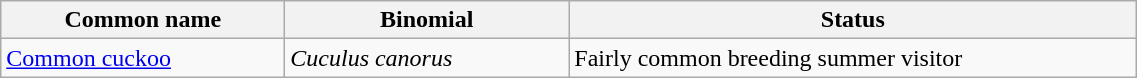<table width=60% class="wikitable">
<tr>
<th width=25%>Common name</th>
<th width=25%>Binomial</th>
<th width=50%>Status</th>
</tr>
<tr>
<td><a href='#'>Common cuckoo</a></td>
<td><em>Cuculus canorus</em></td>
<td>Fairly common breeding summer visitor</td>
</tr>
</table>
